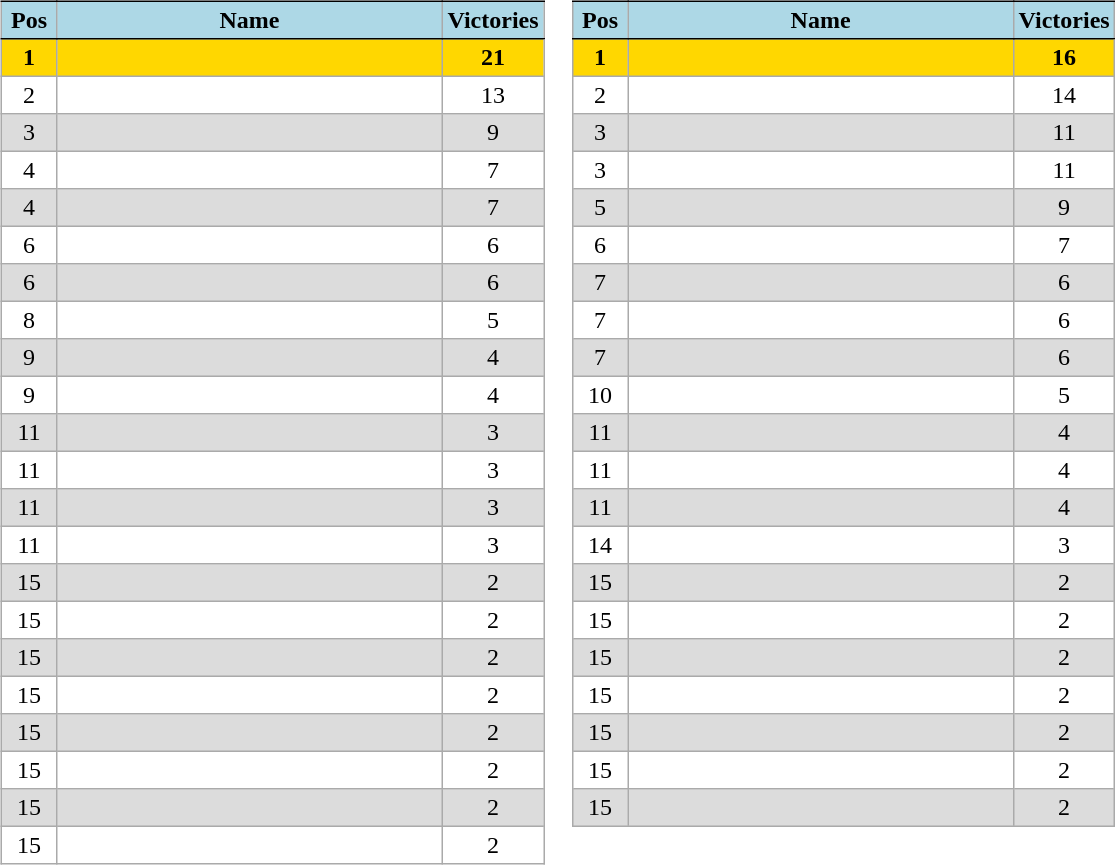<table>
<tr valign="top">
<td><br><table border="1" cellpadding="3" cellspacing="0" style="background: #f9f9f9; border: 1px #aaa solid; border-collapse: collapse;">
<tr style="background-color:lightblue;border-bottom:1px solid black; border-top:1px solid black;text-align:center;font-weight:bold">
<td width="30">Pos</td>
<td width="250">Name</td>
<td width="60" style="text-align:center">Victories</td>
</tr>
<tr bgcolor="gold">
<td style="text-align:center"><strong>1</strong></td>
<td></td>
<td style="text-align:center"><strong>21</strong></td>
</tr>
<tr bgcolor="white">
<td style="text-align:center">2</td>
<td></td>
<td style="text-align:center">13</td>
</tr>
<tr bgcolor="#DCDCDC">
<td style="text-align:center">3</td>
<td></td>
<td style="text-align:center">9</td>
</tr>
<tr bgcolor="white">
<td style="text-align:center">4</td>
<td></td>
<td style="text-align:center">7</td>
</tr>
<tr bgcolor="#DCDCDC">
<td style="text-align:center">4</td>
<td></td>
<td style="text-align:center">7</td>
</tr>
<tr bgcolor="white">
<td style="text-align:center">6</td>
<td></td>
<td style="text-align:center">6</td>
</tr>
<tr bgcolor="#DCDCDC">
<td style="text-align:center">6</td>
<td></td>
<td style="text-align:center">6</td>
</tr>
<tr bgcolor="white">
<td style="text-align:center">8</td>
<td></td>
<td style="text-align:center">5</td>
</tr>
<tr bgcolor="#DCDCDC">
<td style="text-align:center">9</td>
<td></td>
<td style="text-align:center">4</td>
</tr>
<tr bgcolor="white">
<td style="text-align:center">9</td>
<td></td>
<td style="text-align:center">4</td>
</tr>
<tr bgcolor="#DCDCDC">
<td style="text-align:center">11</td>
<td></td>
<td style="text-align:center">3</td>
</tr>
<tr bgcolor="white">
<td style="text-align:center">11</td>
<td></td>
<td style="text-align:center">3</td>
</tr>
<tr bgcolor="#DCDCDC">
<td style="text-align:center">11</td>
<td></td>
<td style="text-align:center">3</td>
</tr>
<tr bgcolor="white">
<td style="text-align:center">11</td>
<td></td>
<td style="text-align:center">3</td>
</tr>
<tr bgcolor="#DCDCDC">
<td style="text-align:center">15</td>
<td></td>
<td style="text-align:center">2</td>
</tr>
<tr bgcolor="white">
<td style="text-align:center">15</td>
<td></td>
<td style="text-align:center">2</td>
</tr>
<tr bgcolor="#DCDCDC">
<td style="text-align:center">15</td>
<td></td>
<td style="text-align:center">2</td>
</tr>
<tr bgcolor="white">
<td style="text-align:center">15</td>
<td></td>
<td style="text-align:center">2</td>
</tr>
<tr bgcolor="#DCDCDC">
<td style="text-align:center">15</td>
<td></td>
<td style="text-align:center">2</td>
</tr>
<tr bgcolor="white">
<td style="text-align:center">15</td>
<td></td>
<td style="text-align:center">2</td>
</tr>
<tr bgcolor="#DCDCDC">
<td style="text-align:center">15</td>
<td></td>
<td style="text-align:center">2</td>
</tr>
<tr bgcolor="white">
<td style="text-align:center">15</td>
<td></td>
<td style="text-align:center">2</td>
</tr>
</table>
</td>
<td width="10"></td>
<td valign="top"><br><table border="1" cellpadding="3" cellspacing="0" style="background: #f9f9f9; border: 1px #aaa solid; border-collapse: collapse;">
<tr style="background-color:lightblue;border-bottom:1px solid black; border-top:1px solid black;text-align:center;font-weight:bold">
<td width="30">Pos</td>
<td width="250">Name</td>
<td width="60" style="text-align:center">Victories</td>
</tr>
<tr bgcolor="gold">
<td style="text-align:center"><strong>1</strong></td>
<td></td>
<td style="text-align:center"><strong>16</strong></td>
</tr>
<tr bgcolor="white">
<td style="text-align:center">2</td>
<td></td>
<td style="text-align:center">14</td>
</tr>
<tr bgcolor="#DCDCDC">
<td style="text-align:center">3</td>
<td></td>
<td style="text-align:center">11</td>
</tr>
<tr bgcolor="white">
<td style="text-align:center">3</td>
<td></td>
<td style="text-align:center">11</td>
</tr>
<tr bgcolor="#DCDCDC">
<td style="text-align:center">5</td>
<td></td>
<td style="text-align:center">9</td>
</tr>
<tr bgcolor="white">
<td style="text-align:center">6</td>
<td></td>
<td style="text-align:center">7</td>
</tr>
<tr bgcolor="#DCDCDC">
<td style="text-align:center">7</td>
<td></td>
<td style="text-align:center">6</td>
</tr>
<tr bgcolor="white">
<td style="text-align:center">7</td>
<td></td>
<td style="text-align:center">6</td>
</tr>
<tr bgcolor="#DCDCDC">
<td style="text-align:center">7</td>
<td></td>
<td style="text-align:center">6</td>
</tr>
<tr bgcolor="white">
<td style="text-align:center">10</td>
<td></td>
<td style="text-align:center">5</td>
</tr>
<tr bgcolor="#DCDCDC">
<td style="text-align:center">11</td>
<td></td>
<td style="text-align:center">4</td>
</tr>
<tr bgcolor="white">
<td style="text-align:center">11</td>
<td></td>
<td style="text-align:center">4</td>
</tr>
<tr bgcolor="#DCDCDC">
<td style="text-align:center">11</td>
<td></td>
<td style="text-align:center">4</td>
</tr>
<tr bgcolor="white">
<td style="text-align:center">14</td>
<td></td>
<td style="text-align:center">3</td>
</tr>
<tr bgcolor="#DCDCDC">
<td style="text-align:center">15</td>
<td></td>
<td style="text-align:center">2</td>
</tr>
<tr bgcolor="white">
<td style="text-align:center">15</td>
<td></td>
<td style="text-align:center">2</td>
</tr>
<tr bgcolor="#DCDCDC">
<td style="text-align:center">15</td>
<td></td>
<td style="text-align:center">2</td>
</tr>
<tr bgcolor="white">
<td style="text-align:center">15</td>
<td></td>
<td style="text-align:center">2</td>
</tr>
<tr bgcolor="#DCDCDC">
<td style="text-align:center">15</td>
<td></td>
<td style="text-align:center">2</td>
</tr>
<tr bgcolor="white">
<td style="text-align:center">15</td>
<td></td>
<td style="text-align:center">2</td>
</tr>
<tr bgcolor="#DCDCDC">
<td style="text-align:center">15</td>
<td></td>
<td style="text-align:center">2</td>
</tr>
</table>
</td>
</tr>
</table>
